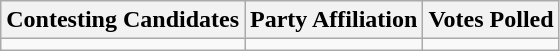<table class="wikitable sortable">
<tr>
<th>Contesting Candidates</th>
<th>Party Affiliation</th>
<th>Votes Polled</th>
</tr>
<tr>
<td></td>
<td></td>
<td></td>
</tr>
</table>
